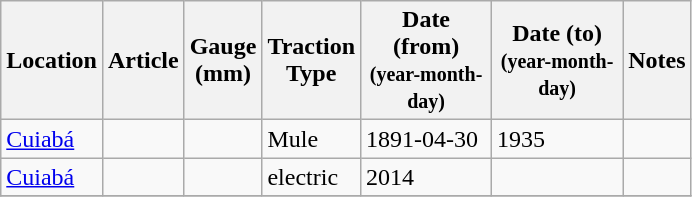<table class="wikitable sortable">
<tr>
<th>Location</th>
<th>Article</th>
<th>Gauge<br> (mm)</th>
<th>Traction<br>Type</th>
<th width=80px>Date (from)<br><small>(year-month-day)</small></th>
<th width=80px>Date (to)<br><small>(year-month-day)</small></th>
<th>Notes</th>
</tr>
<tr>
<td><a href='#'>Cuiabá</a></td>
<td> </td>
<td align=right></td>
<td>Mule</td>
<td>1891-04-30</td>
<td>1935</td>
<td></td>
</tr>
<tr>
<td><a href='#'>Cuiabá</a></td>
<td> </td>
<td align=right></td>
<td>electric</td>
<td>2014</td>
<td></td>
<td></td>
</tr>
<tr>
</tr>
</table>
